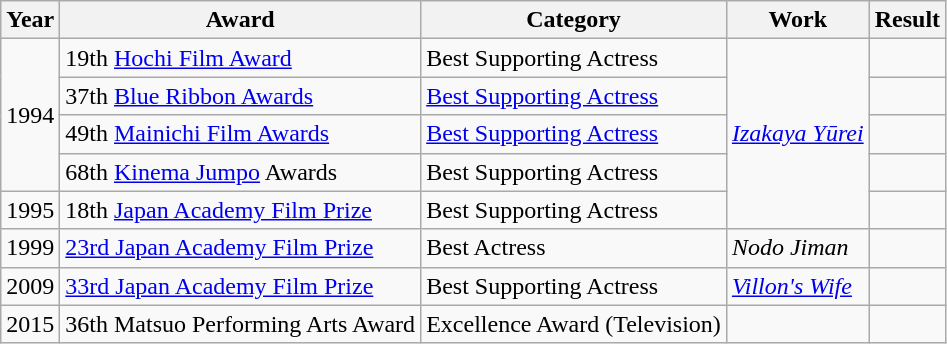<table class="wikitable">
<tr>
<th>Year</th>
<th>Award</th>
<th>Category</th>
<th>Work</th>
<th>Result</th>
</tr>
<tr>
<td rowspan="4">1994</td>
<td>19th <a href='#'>Hochi Film Award</a></td>
<td>Best Supporting Actress</td>
<td rowspan="5"><em><a href='#'>Izakaya Yūrei</a></em></td>
<td></td>
</tr>
<tr>
<td>37th <a href='#'>Blue Ribbon Awards</a></td>
<td><a href='#'>Best Supporting Actress</a></td>
<td></td>
</tr>
<tr>
<td>49th <a href='#'>Mainichi Film Awards</a></td>
<td><a href='#'>Best Supporting Actress</a></td>
<td></td>
</tr>
<tr>
<td>68th <a href='#'>Kinema Jumpo</a> Awards</td>
<td>Best Supporting Actress</td>
<td></td>
</tr>
<tr>
<td>1995</td>
<td>18th <a href='#'>Japan Academy Film Prize</a></td>
<td>Best Supporting Actress</td>
<td></td>
</tr>
<tr>
<td>1999</td>
<td><a href='#'>23rd Japan Academy Film Prize</a></td>
<td>Best Actress</td>
<td><em>Nodo Jiman</em></td>
<td></td>
</tr>
<tr>
<td>2009</td>
<td><a href='#'>33rd Japan Academy Film Prize</a></td>
<td>Best Supporting Actress</td>
<td><em><a href='#'>Villon's Wife</a></em></td>
<td></td>
</tr>
<tr>
<td>2015</td>
<td>36th Matsuo Performing Arts Award</td>
<td>Excellence Award (Television)</td>
<td></td>
<td></td>
</tr>
</table>
